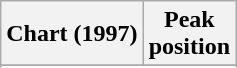<table class="wikitable sortable plainrowheaders" style="text-align:center">
<tr>
<th>Chart (1997)</th>
<th>Peak<br>position</th>
</tr>
<tr>
</tr>
<tr>
</tr>
</table>
